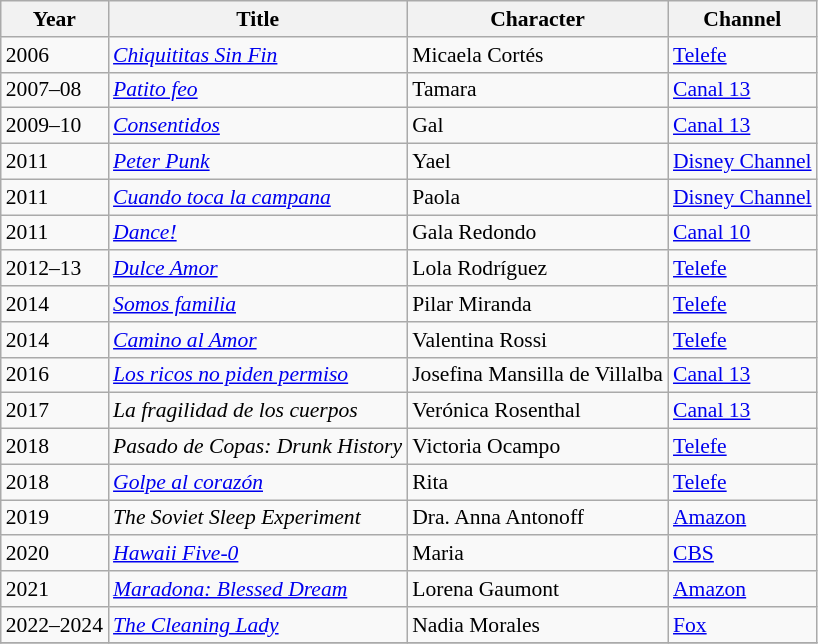<table class="wikitable" style="font-size: 90%;">
<tr>
<th>Year</th>
<th>Title</th>
<th>Character</th>
<th>Channel</th>
</tr>
<tr>
<td>2006</td>
<td><em><a href='#'>Chiquititas Sin Fin</a></em></td>
<td>Micaela Cortés</td>
<td><a href='#'>Telefe</a></td>
</tr>
<tr>
<td>2007–08</td>
<td><em><a href='#'>Patito feo</a></em></td>
<td>Tamara</td>
<td><a href='#'>Canal 13</a></td>
</tr>
<tr>
<td>2009–10</td>
<td><em><a href='#'>Consentidos</a></em></td>
<td>Gal</td>
<td><a href='#'>Canal 13</a></td>
</tr>
<tr>
<td>2011</td>
<td><em><a href='#'>Peter Punk</a></em></td>
<td>Yael</td>
<td><a href='#'>Disney Channel</a></td>
</tr>
<tr>
<td>2011</td>
<td><em><a href='#'>Cuando toca la campana</a></em></td>
<td>Paola</td>
<td><a href='#'>Disney Channel</a></td>
</tr>
<tr>
<td>2011</td>
<td><em><a href='#'>Dance!</a></em></td>
<td>Gala Redondo</td>
<td><a href='#'>Canal 10</a></td>
</tr>
<tr>
<td>2012–13</td>
<td><em><a href='#'>Dulce Amor</a></em></td>
<td>Lola Rodríguez</td>
<td><a href='#'>Telefe</a></td>
</tr>
<tr>
<td>2014</td>
<td><em><a href='#'>Somos familia</a></em></td>
<td>Pilar Miranda</td>
<td><a href='#'>Telefe</a></td>
</tr>
<tr>
<td>2014</td>
<td><em><a href='#'>Camino al Amor</a></em></td>
<td>Valentina Rossi</td>
<td><a href='#'>Telefe</a></td>
</tr>
<tr>
<td>2016</td>
<td><em><a href='#'>Los ricos no piden permiso</a></em></td>
<td>Josefina Mansilla de Villalba</td>
<td><a href='#'>Canal 13</a></td>
</tr>
<tr>
<td>2017</td>
<td><em>La fragilidad de los cuerpos</em></td>
<td>Verónica Rosenthal</td>
<td><a href='#'>Canal 13</a></td>
</tr>
<tr>
<td>2018</td>
<td><em>Pasado de Copas: Drunk History</em></td>
<td>Victoria Ocampo</td>
<td><a href='#'>Telefe</a></td>
</tr>
<tr>
<td>2018</td>
<td><em><a href='#'>Golpe al corazón</a></em></td>
<td>Rita</td>
<td><a href='#'>Telefe</a></td>
</tr>
<tr>
<td>2019</td>
<td><em>The Soviet Sleep Experiment</em></td>
<td>Dra. Anna Antonoff</td>
<td><a href='#'>Amazon</a></td>
</tr>
<tr>
<td>2020</td>
<td><em><a href='#'>Hawaii Five-0</a></em></td>
<td>Maria</td>
<td><a href='#'>CBS</a></td>
</tr>
<tr>
<td>2021</td>
<td><em><a href='#'>Maradona: Blessed Dream</a></em></td>
<td>Lorena Gaumont</td>
<td><a href='#'>Amazon</a></td>
</tr>
<tr>
<td>2022–2024</td>
<td><em><a href='#'>The Cleaning Lady</a></em></td>
<td>Nadia Morales</td>
<td><a href='#'>Fox</a></td>
</tr>
<tr>
</tr>
</table>
